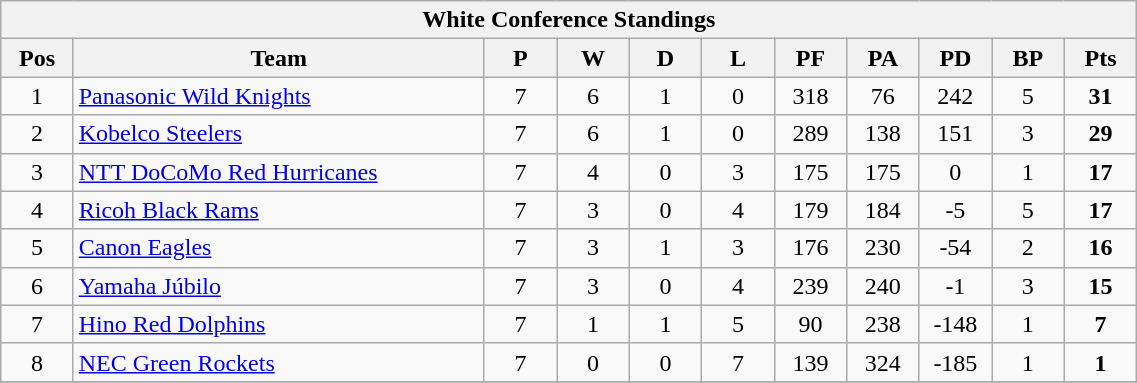<table class="wikitable" style="text-align:center; font-size:100%; width:60%;">
<tr>
<th colspan="100%" cellpadding="0" cellspacing="0"><strong>White Conference Standings</strong></th>
</tr>
<tr>
<th style="width:6%;">Pos</th>
<th style="width:34%;">Team</th>
<th style="width:6%;">P</th>
<th style="width:6%;">W</th>
<th style="width:6%;">D</th>
<th style="width:6%;">L</th>
<th style="width:6%;">PF</th>
<th style="width:6%;">PA</th>
<th style="width:6%;">PD</th>
<th style="width:6%;">BP</th>
<th style="width:6%;">Pts<br></th>
</tr>
<tr>
<td>1</td>
<td style="text-align:left;"><a href='#'>Panasonic Wild Knights</a></td>
<td>7</td>
<td>6</td>
<td>1</td>
<td>0</td>
<td>318</td>
<td>76</td>
<td>242</td>
<td>5</td>
<td><strong>31</strong></td>
</tr>
<tr>
<td>2</td>
<td style="text-align:left;"><a href='#'>Kobelco Steelers</a></td>
<td>7</td>
<td>6</td>
<td>1</td>
<td>0</td>
<td>289</td>
<td>138</td>
<td>151</td>
<td>3</td>
<td><strong>29</strong></td>
</tr>
<tr>
<td>3</td>
<td style="text-align:left;"><a href='#'>NTT DoCoMo Red Hurricanes</a></td>
<td>7</td>
<td>4</td>
<td>0</td>
<td>3</td>
<td>175</td>
<td>175</td>
<td>0</td>
<td>1</td>
<td><strong>17</strong></td>
</tr>
<tr>
<td>4</td>
<td style="text-align:left;"><a href='#'>Ricoh Black Rams</a></td>
<td>7</td>
<td>3</td>
<td>0</td>
<td>4</td>
<td>179</td>
<td>184</td>
<td>-5</td>
<td>5</td>
<td><strong>17</strong></td>
</tr>
<tr>
<td>5</td>
<td style="text-align:left;"><a href='#'>Canon Eagles</a></td>
<td>7</td>
<td>3</td>
<td>1</td>
<td>3</td>
<td>176</td>
<td>230</td>
<td>-54</td>
<td>2</td>
<td><strong>16</strong></td>
</tr>
<tr>
<td>6</td>
<td style="text-align:left;"><a href='#'>Yamaha Júbilo</a></td>
<td>7</td>
<td>3</td>
<td>0</td>
<td>4</td>
<td>239</td>
<td>240</td>
<td>-1</td>
<td>3</td>
<td><strong>15</strong></td>
</tr>
<tr>
<td>7</td>
<td style="text-align:left;"><a href='#'>Hino Red Dolphins</a></td>
<td>7</td>
<td>1</td>
<td>1</td>
<td>5</td>
<td>90</td>
<td>238</td>
<td>-148</td>
<td>1</td>
<td><strong>7</strong></td>
</tr>
<tr>
<td>8</td>
<td style="text-align:left;"><a href='#'>NEC Green Rockets</a></td>
<td>7</td>
<td>0</td>
<td>0</td>
<td>7</td>
<td>139</td>
<td>324</td>
<td>-185</td>
<td>1</td>
<td><strong>1</strong></td>
</tr>
<tr>
</tr>
</table>
